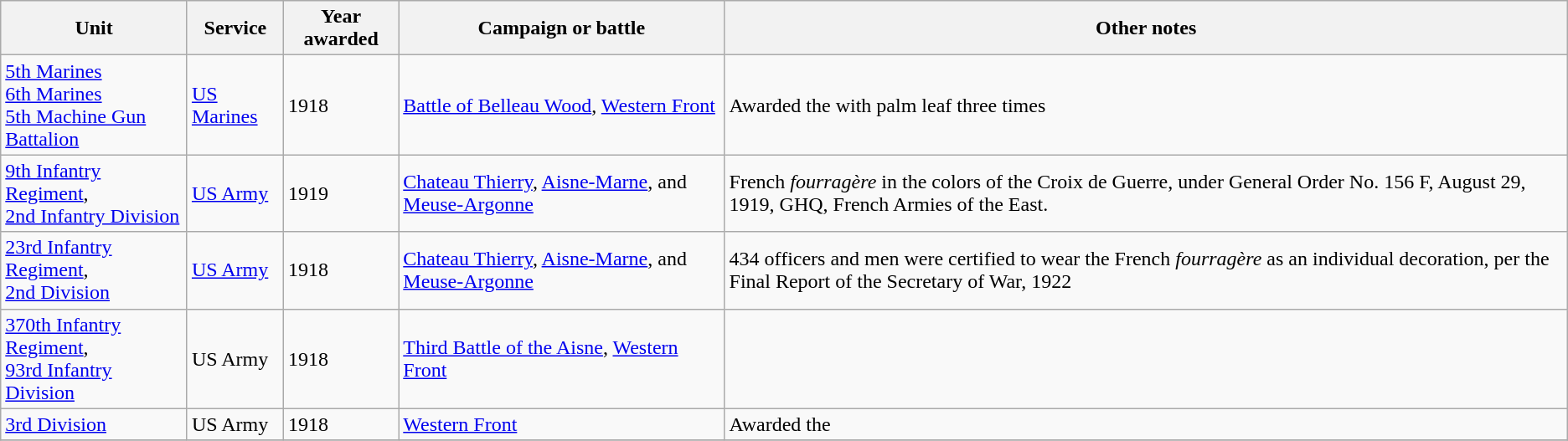<table class="wikitable" style="float:left;">
<tr style="background:#efefef;">
<th>Unit</th>
<th>Service</th>
<th>Year awarded</th>
<th>Campaign or battle</th>
<th>Other notes</th>
</tr>
<tr>
<td><a href='#'>5th Marines</a><br><a href='#'>6th Marines</a><br><a href='#'>5th Machine Gun Battalion</a></td>
<td><a href='#'>US Marines</a></td>
<td>1918</td>
<td><a href='#'>Battle of Belleau Wood</a>, <a href='#'>Western Front</a></td>
<td>Awarded the  with palm leaf three times</td>
</tr>
<tr>
<td><a href='#'>9th Infantry Regiment</a>,<br><a href='#'>2nd Infantry Division</a></td>
<td><a href='#'>US Army</a></td>
<td>1919</td>
<td><a href='#'>Chateau Thierry</a>, <a href='#'>Aisne-Marne</a>, and <a href='#'>Meuse-Argonne</a></td>
<td>French <em>fourragère</em> in the colors of the Croix de Guerre, under General Order No. 156 F, August 29, 1919, GHQ, French Armies of the East.</td>
</tr>
<tr>
<td><a href='#'>23rd Infantry Regiment</a>,<br><a href='#'>2nd Division</a></td>
<td><a href='#'>US Army</a></td>
<td>1918</td>
<td><a href='#'>Chateau Thierry</a>, <a href='#'>Aisne-Marne</a>, and <a href='#'>Meuse-Argonne</a></td>
<td>434 officers and men were certified to wear the French <em>fourragère</em> as an individual decoration, per the Final Report of the Secretary of War, 1922</td>
</tr>
<tr>
<td><a href='#'>370th Infantry Regiment</a>,<br><a href='#'>93rd Infantry Division</a></td>
<td>US Army</td>
<td>1918</td>
<td><a href='#'>Third Battle of the Aisne</a>, <a href='#'>Western Front</a></td>
<td></td>
</tr>
<tr>
<td><a href='#'>3rd Division</a></td>
<td>US Army</td>
<td>1918</td>
<td><a href='#'>Western Front</a></td>
<td>Awarded the </td>
</tr>
<tr>
</tr>
</table>
